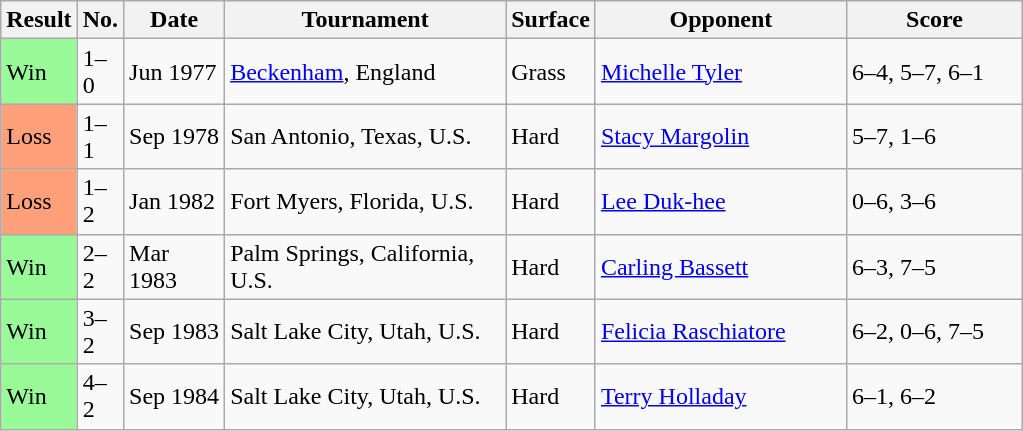<table class="sortable wikitable">
<tr>
<th style="width:40px">Result</th>
<th style="width:20px">No.</th>
<th style="width:60px">Date</th>
<th style="width:180px">Tournament</th>
<th style="width:50px">Surface</th>
<th style="width:160px">Opponent</th>
<th style="width:110px" class="unsortable">Score</th>
</tr>
<tr>
<td style="background:#98fb98;">Win</td>
<td>1–0</td>
<td>Jun 1977</td>
<td><a href='#'>Beckenham</a>, England</td>
<td>Grass</td>
<td> <a href='#'>Michelle Tyler</a></td>
<td>6–4, 5–7, 6–1</td>
</tr>
<tr>
<td style="background:#ffa07a;">Loss</td>
<td>1–1</td>
<td>Sep 1978</td>
<td>San Antonio, Texas, U.S.</td>
<td>Hard</td>
<td> <a href='#'>Stacy Margolin</a></td>
<td>5–7, 1–6</td>
</tr>
<tr>
<td style="background:#ffa07a;">Loss</td>
<td>1–2</td>
<td>Jan 1982</td>
<td>Fort Myers, Florida, U.S.</td>
<td>Hard</td>
<td> <a href='#'>Lee Duk-hee</a></td>
<td>0–6, 3–6</td>
</tr>
<tr>
<td style="background:#98fb98;">Win</td>
<td>2–2</td>
<td>Mar 1983</td>
<td>Palm Springs, California, U.S.</td>
<td>Hard</td>
<td> <a href='#'>Carling Bassett</a></td>
<td>6–3, 7–5</td>
</tr>
<tr>
<td style="background:#98fb98;">Win</td>
<td>3–2</td>
<td>Sep 1983</td>
<td>Salt Lake City, Utah, U.S.</td>
<td>Hard</td>
<td> <a href='#'>Felicia Raschiatore</a></td>
<td>6–2, 0–6, 7–5</td>
</tr>
<tr>
<td style="background:#98fb98;">Win</td>
<td>4–2</td>
<td>Sep 1984</td>
<td>Salt Lake City, Utah, U.S.</td>
<td>Hard</td>
<td> <a href='#'>Terry Holladay</a></td>
<td>6–1, 6–2</td>
</tr>
</table>
